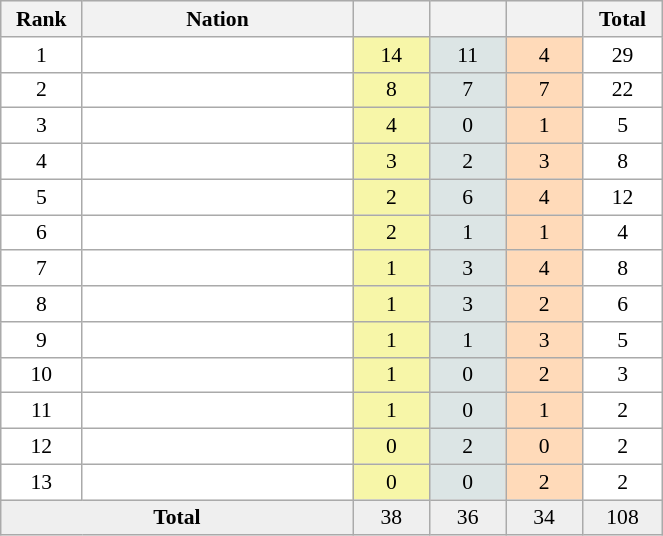<table class=wikitable width=35% cellspacing="1" cellpadding="3" style="border:1px solid #AAAAAA;font-size:90%">
<tr bgcolor="#EFEFEF">
<th width=50>Rank</th>
<th width=200>Nation</th>
<th width=50></th>
<th width=50></th>
<th width=50></th>
<th width=50>Total</th>
</tr>
<tr align="center" valign="top" bgcolor="#FFFFFF">
<td rowspan="1" valign="center">1</td>
<td align="left"></td>
<td style="background:#F7F6A8;">14</td>
<td style="background:#DCE5E5;">11</td>
<td style="background:#FFDAB9;">4</td>
<td>29</td>
</tr>
<tr align="center" valign="top" bgcolor="#FFFFFF">
<td rowspan="1" valign="center">2</td>
<td align="left"></td>
<td style="background:#F7F6A8;">8</td>
<td style="background:#DCE5E5;">7</td>
<td style="background:#FFDAB9;">7</td>
<td>22</td>
</tr>
<tr align="center" valign="top" bgcolor="#FFFFFF">
<td rowspan="1" valign="center">3</td>
<td align="left"></td>
<td style="background:#F7F6A8;">4</td>
<td style="background:#DCE5E5;">0</td>
<td style="background:#FFDAB9;">1</td>
<td>5</td>
</tr>
<tr align="center" valign="top" bgcolor="#FFFFFF">
<td rowspan="1" valign="center">4</td>
<td align="left"></td>
<td style="background:#F7F6A8;">3</td>
<td style="background:#DCE5E5;">2</td>
<td style="background:#FFDAB9;">3</td>
<td>8</td>
</tr>
<tr align="center" valign="top" bgcolor="#FFFFFF">
<td rowspan="1" valign="center">5</td>
<td align="left"></td>
<td style="background:#F7F6A8;">2</td>
<td style="background:#DCE5E5;">6</td>
<td style="background:#FFDAB9;">4</td>
<td>12</td>
</tr>
<tr align="center" valign="top" bgcolor="#FFFFFF">
<td rowspan="1" valign="center">6</td>
<td align="left"></td>
<td style="background:#F7F6A8;">2</td>
<td style="background:#DCE5E5;">1</td>
<td style="background:#FFDAB9;">1</td>
<td>4</td>
</tr>
<tr align="center" valign="top" bgcolor="#FFFFFF">
<td rowspan="1" valign="center">7</td>
<td align="left"></td>
<td style="background:#F7F6A8;">1</td>
<td style="background:#DCE5E5;">3</td>
<td style="background:#FFDAB9;">4</td>
<td>8</td>
</tr>
<tr align="center" valign="top" bgcolor="#FFFFFF">
<td rowspan="1" valign="center">8</td>
<td align="left"></td>
<td style="background:#F7F6A8;">1</td>
<td style="background:#DCE5E5;">3</td>
<td style="background:#FFDAB9;">2</td>
<td>6</td>
</tr>
<tr align="center" valign="top" bgcolor="#FFFFFF">
<td rowspan="1" valign="center">9</td>
<td align="left"></td>
<td style="background:#F7F6A8;">1</td>
<td style="background:#DCE5E5;">1</td>
<td style="background:#FFDAB9;">3</td>
<td>5</td>
</tr>
<tr align="center" valign="top" bgcolor="#FFFFFF">
<td rowspan="1" valign="center">10</td>
<td align="left"></td>
<td style="background:#F7F6A8;">1</td>
<td style="background:#DCE5E5;">0</td>
<td style="background:#FFDAB9;">2</td>
<td>3</td>
</tr>
<tr align="center" valign="top" bgcolor="#FFFFFF">
<td rowspan="1" valign="center">11</td>
<td align="left"></td>
<td style="background:#F7F6A8;">1</td>
<td style="background:#DCE5E5;">0</td>
<td style="background:#FFDAB9;">1</td>
<td>2</td>
</tr>
<tr align="center" valign="top" bgcolor="#FFFFFF">
<td rowspan="1" valign="center">12</td>
<td align="left"></td>
<td style="background:#F7F6A8;">0</td>
<td style="background:#DCE5E5;">2</td>
<td style="background:#FFDAB9;">0</td>
<td>2</td>
</tr>
<tr align="center" valign="top" bgcolor="#FFFFFF">
<td rowspan="1" valign="center">13</td>
<td align="left"></td>
<td style="background:#F7F6A8;">0</td>
<td style="background:#DCE5E5;">0</td>
<td style="background:#FFDAB9;">2</td>
<td>2</td>
</tr>
<tr align="center" valign="top" bgcolor="#EFEFEF">
<td colspan="2" rowspan="1" valign="center"><strong>Total</strong></td>
<td>38</td>
<td>36</td>
<td>34</td>
<td>108</td>
</tr>
</table>
